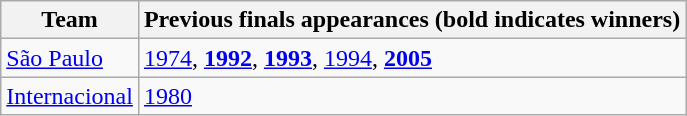<table class="wikitable">
<tr>
<th>Team</th>
<th>Previous finals appearances (bold indicates winners)</th>
</tr>
<tr>
<td> <a href='#'>São Paulo</a></td>
<td><a href='#'>1974</a>, <strong><a href='#'>1992</a></strong>, <strong><a href='#'>1993</a></strong>, <a href='#'>1994</a>, <strong><a href='#'>2005</a></strong></td>
</tr>
<tr>
<td> <a href='#'>Internacional</a></td>
<td><a href='#'>1980</a></td>
</tr>
</table>
